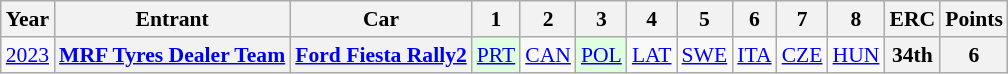<table class="wikitable" style="text-align:center; font-size:90%;">
<tr>
<th>Year</th>
<th>Entrant</th>
<th>Car</th>
<th>1</th>
<th>2</th>
<th>3</th>
<th>4</th>
<th>5</th>
<th>6</th>
<th>7</th>
<th>8</th>
<th>ERC</th>
<th>Points</th>
</tr>
<tr>
<td><a href='#'>2023</a></td>
<th><a href='#'>MRF Tyres Dealer Team</a></th>
<th><a href='#'>Ford Fiesta Rally2</a></th>
<td style="background:#DFFFDF;"><a href='#'>PRT</a><br></td>
<td><a href='#'>CAN</a></td>
<td style="background:#DFFFDF;"><a href='#'>POL</a><br></td>
<td><a href='#'>LAT</a></td>
<td><a href='#'>SWE</a></td>
<td><a href='#'>ITA</a></td>
<td><a href='#'>CZE</a></td>
<td><a href='#'>HUN</a></td>
<th>34th</th>
<th>6</th>
</tr>
</table>
